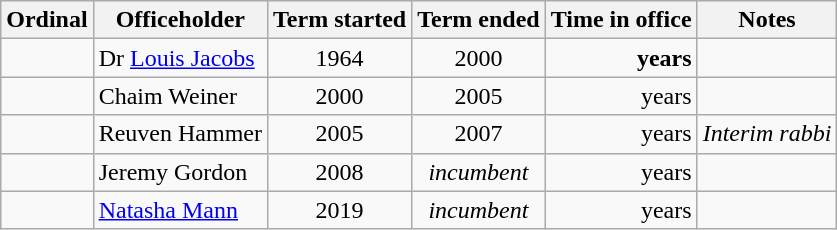<table class="wikitable">
<tr>
<th>Ordinal</th>
<th>Officeholder</th>
<th>Term started</th>
<th>Term ended</th>
<th>Time in office</th>
<th>Notes</th>
</tr>
<tr>
<td align="center"></td>
<td>Dr <a href='#'>Louis Jacobs</a></td>
<td align=center>1964</td>
<td align=center>2000</td>
<td align=right><strong> years</strong></td>
<td></td>
</tr>
<tr>
<td align="center"></td>
<td>Chaim Weiner</td>
<td align=center>2000</td>
<td align=center>2005</td>
<td align=right> years</td>
<td></td>
</tr>
<tr>
<td align="center"></td>
<td>Reuven Hammer</td>
<td align=center>2005</td>
<td align=center>2007</td>
<td align=right> years</td>
<td><em>Interim rabbi</em></td>
</tr>
<tr>
<td align="center"></td>
<td>Jeremy Gordon</td>
<td align=center>2008</td>
<td align=center><em>incumbent</em></td>
<td align=right> years</td>
<td></td>
</tr>
<tr>
<td align="center"></td>
<td><a href='#'>Natasha Mann</a></td>
<td align=center>2019</td>
<td align=center><em>incumbent</em></td>
<td align=right> years</td>
<td></td>
</tr>
</table>
